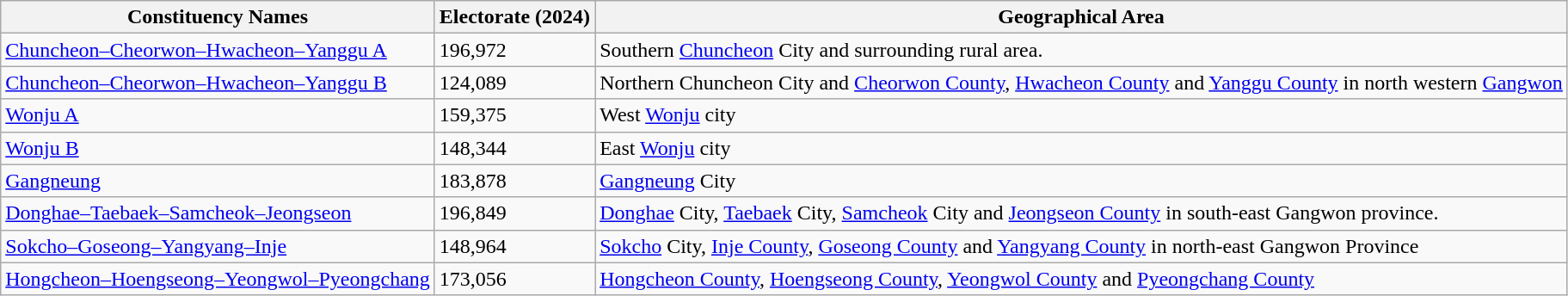<table class="wikitable">
<tr>
<th>Constituency Names</th>
<th>Electorate (2024)</th>
<th>Geographical Area</th>
</tr>
<tr>
<td><a href='#'>Chuncheon–Cheorwon–Hwacheon–Yanggu A</a></td>
<td>196,972</td>
<td>Southern <a href='#'>Chuncheon</a> City and surrounding rural area.</td>
</tr>
<tr>
<td><a href='#'>Chuncheon–Cheorwon–Hwacheon–Yanggu B</a></td>
<td>124,089</td>
<td>Northern Chuncheon City and <a href='#'>Cheorwon County</a>, <a href='#'>Hwacheon County</a> and <a href='#'>Yanggu County</a> in north western <a href='#'>Gangwon</a></td>
</tr>
<tr>
<td><a href='#'>Wonju A</a></td>
<td>159,375</td>
<td>West <a href='#'>Wonju</a> city</td>
</tr>
<tr>
<td><a href='#'>Wonju B</a></td>
<td>148,344</td>
<td>East <a href='#'>Wonju</a> city</td>
</tr>
<tr>
<td><a href='#'>Gangneung</a></td>
<td>183,878</td>
<td><a href='#'>Gangneung</a> City</td>
</tr>
<tr>
<td><a href='#'>Donghae–Taebaek–Samcheok–Jeongseon</a></td>
<td>196,849</td>
<td><a href='#'>Donghae</a> City, <a href='#'>Taebaek</a> City, <a href='#'>Samcheok</a> City and <a href='#'>Jeongseon County</a> in south-east Gangwon province.</td>
</tr>
<tr>
<td><a href='#'>Sokcho–Goseong–Yangyang–Inje</a></td>
<td>148,964</td>
<td><a href='#'>Sokcho</a> City, <a href='#'>Inje County</a>, <a href='#'>Goseong County</a> and <a href='#'>Yangyang County</a> in north-east Gangwon Province</td>
</tr>
<tr>
<td><a href='#'>Hongcheon–Hoengseong–Yeongwol–Pyeongchang</a></td>
<td>173,056</td>
<td><a href='#'>Hongcheon County</a>, <a href='#'>Hoengseong County</a>, <a href='#'>Yeongwol County</a> and <a href='#'>Pyeongchang County</a></td>
</tr>
</table>
